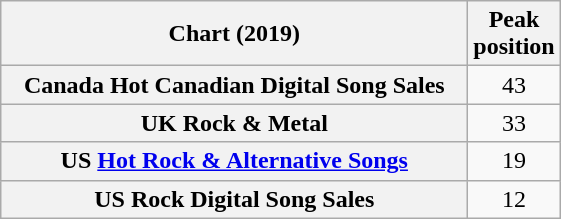<table class="wikitable sortable plainrowheaders" style="text-align:center;">
<tr>
<th scope="col" style="width:19em">Chart (2019)</th>
<th scope="col">Peak<br>position</th>
</tr>
<tr>
<th scope="row">Canada Hot Canadian Digital Song Sales</th>
<td>43</td>
</tr>
<tr>
<th scope="row">UK Rock & Metal</th>
<td>33</td>
</tr>
<tr>
<th scope="row">US <a href='#'>Hot Rock & Alternative Songs</a></th>
<td>19</td>
</tr>
<tr>
<th scope="row">US Rock Digital Song Sales</th>
<td>12</td>
</tr>
</table>
